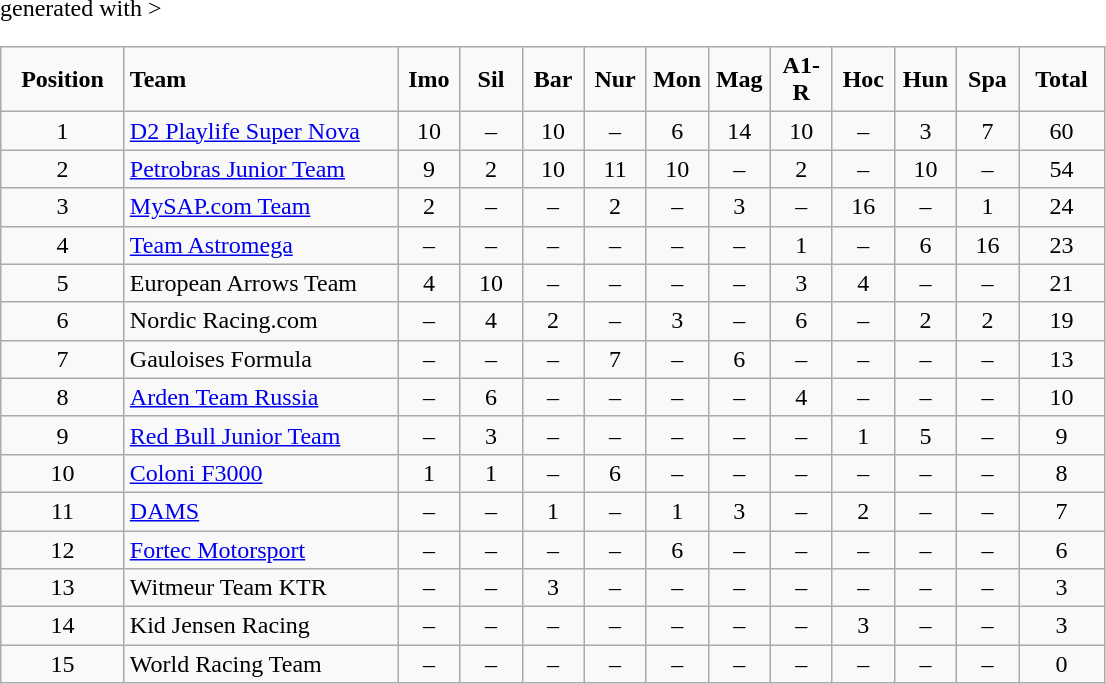<table class="wikitable" <hiddentext>generated with >
<tr style="font-weight:bold">
<td width="75" height="11" align="center">Position</td>
<td width="175">Team</td>
<td width="34" align="center">Imo</td>
<td width="34" align="center">Sil</td>
<td width="34" align="center">Bar</td>
<td width="34" align="center">Nur</td>
<td width="34" align="center">Mon</td>
<td width="34" align="center">Mag</td>
<td width="34" align="center">A1-R</td>
<td width="34" align="center">Hoc</td>
<td width="34" align="center">Hun</td>
<td width="34" align="center">Spa</td>
<td width="50" align="center">Total</td>
</tr>
<tr>
<td height="11" align="center">1</td>
<td><a href='#'>D2 Playlife Super Nova</a></td>
<td align="center">10</td>
<td align="center">–</td>
<td align="center">10</td>
<td align="center">–</td>
<td align="center">6</td>
<td align="center">14</td>
<td align="center">10</td>
<td align="center">–</td>
<td align="center">3</td>
<td align="center">7</td>
<td align="center">60</td>
</tr>
<tr>
<td height="11" align="center">2</td>
<td><a href='#'>Petrobras Junior Team</a></td>
<td align="center">9</td>
<td align="center">2</td>
<td align="center">10</td>
<td align="center">11</td>
<td align="center">10</td>
<td align="center">–</td>
<td align="center">2</td>
<td align="center">–</td>
<td align="center">10</td>
<td align="center">–</td>
<td align="center">54</td>
</tr>
<tr>
<td height="11" align="center">3</td>
<td><a href='#'>MySAP.com Team</a></td>
<td align="center">2</td>
<td align="center">–</td>
<td align="center">–</td>
<td align="center">2</td>
<td align="center">–</td>
<td align="center">3</td>
<td align="center">–</td>
<td align="center">16</td>
<td align="center">–</td>
<td align="center">1</td>
<td align="center">24</td>
</tr>
<tr>
<td height="11" align="center">4</td>
<td><a href='#'>Team Astromega</a></td>
<td align="center">–</td>
<td align="center">–</td>
<td align="center">–</td>
<td align="center">–</td>
<td align="center">–</td>
<td align="center">–</td>
<td align="center">1</td>
<td align="center">–</td>
<td align="center">6</td>
<td align="center">16</td>
<td align="center">23</td>
</tr>
<tr>
<td height="11" align="center">5</td>
<td>European Arrows Team</td>
<td align="center">4</td>
<td align="center">10</td>
<td align="center">–</td>
<td align="center">–</td>
<td align="center">–</td>
<td align="center">–</td>
<td align="center">3</td>
<td align="center">4</td>
<td align="center">–</td>
<td align="center">–</td>
<td align="center">21</td>
</tr>
<tr>
<td height="11" align="center">6</td>
<td>Nordic Racing.com</td>
<td align="center">–</td>
<td align="center">4</td>
<td align="center">2</td>
<td align="center">–</td>
<td align="center">3</td>
<td align="center">–</td>
<td align="center">6</td>
<td align="center">–</td>
<td align="center">2</td>
<td align="center">2</td>
<td align="center">19</td>
</tr>
<tr>
<td height="11" align="center">7</td>
<td>Gauloises Formula</td>
<td align="center">–</td>
<td align="center">–</td>
<td align="center">–</td>
<td align="center">7</td>
<td align="center">–</td>
<td align="center">6</td>
<td align="center">–</td>
<td align="center">–</td>
<td align="center">–</td>
<td align="center">–</td>
<td align="center">13</td>
</tr>
<tr>
<td height="11" align="center">8</td>
<td><a href='#'>Arden Team Russia</a></td>
<td align="center">–</td>
<td align="center">6</td>
<td align="center">–</td>
<td align="center">–</td>
<td align="center">–</td>
<td align="center">–</td>
<td align="center">4</td>
<td align="center">–</td>
<td align="center">–</td>
<td align="center">–</td>
<td align="center">10</td>
</tr>
<tr>
<td height="11" align="center">9</td>
<td><a href='#'>Red Bull Junior Team</a></td>
<td align="center">–</td>
<td align="center">3</td>
<td align="center">–</td>
<td align="center">–</td>
<td align="center">–</td>
<td align="center">–</td>
<td align="center">–</td>
<td align="center">1</td>
<td align="center">5</td>
<td align="center">–</td>
<td align="center">9</td>
</tr>
<tr>
<td height="11" align="center">10</td>
<td><a href='#'>Coloni F3000</a></td>
<td align="center">1</td>
<td align="center">1</td>
<td align="center">–</td>
<td align="center">6</td>
<td align="center">–</td>
<td align="center">–</td>
<td align="center">–</td>
<td align="center">–</td>
<td align="center">–</td>
<td align="center">–</td>
<td align="center">8</td>
</tr>
<tr>
<td height="11" align="center">11</td>
<td><a href='#'>DAMS</a></td>
<td align="center">–</td>
<td align="center">–</td>
<td align="center">1</td>
<td align="center">–</td>
<td align="center">1</td>
<td align="center">3</td>
<td align="center">–</td>
<td align="center">2</td>
<td align="center">–</td>
<td align="center">–</td>
<td align="center">7</td>
</tr>
<tr>
<td height="11" align="center">12</td>
<td><a href='#'>Fortec Motorsport</a></td>
<td align="center">–</td>
<td align="center">–</td>
<td align="center">–</td>
<td align="center">–</td>
<td align="center">6</td>
<td align="center">–</td>
<td align="center">–</td>
<td align="center">–</td>
<td align="center">–</td>
<td align="center">–</td>
<td align="center">6</td>
</tr>
<tr>
<td height="11" align="center">13</td>
<td>Witmeur Team KTR</td>
<td align="center">–</td>
<td align="center">–</td>
<td align="center">3</td>
<td align="center">–</td>
<td align="center">–</td>
<td align="center">–</td>
<td align="center">–</td>
<td align="center">–</td>
<td align="center">–</td>
<td align="center">–</td>
<td align="center">3</td>
</tr>
<tr>
<td height="11" align="center">14</td>
<td>Kid Jensen Racing</td>
<td align="center">–</td>
<td align="center">–</td>
<td align="center">–</td>
<td align="center">–</td>
<td align="center">–</td>
<td align="center">–</td>
<td align="center">–</td>
<td align="center">3</td>
<td align="center">–</td>
<td align="center">–</td>
<td align="center">3</td>
</tr>
<tr>
<td height="11" align="center">15</td>
<td>World Racing Team</td>
<td align="center">–</td>
<td align="center">–</td>
<td align="center">–</td>
<td align="center">–</td>
<td align="center">–</td>
<td align="center">–</td>
<td align="center">–</td>
<td align="center">–</td>
<td align="center">–</td>
<td align="center">–</td>
<td align="center">0</td>
</tr>
</table>
